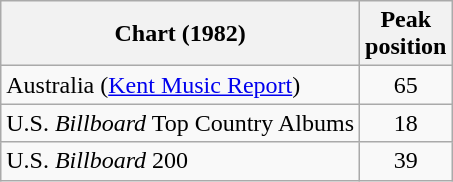<table class="wikitable">
<tr>
<th>Chart (1982)</th>
<th>Peak<br>position</th>
</tr>
<tr>
<td>Australia (<a href='#'>Kent Music Report</a>)</td>
<td align="center">65</td>
</tr>
<tr>
<td>U.S. <em>Billboard</em> Top Country Albums</td>
<td style="text-align:center;">18</td>
</tr>
<tr>
<td>U.S. <em>Billboard</em> 200</td>
<td style="text-align:center;">39</td>
</tr>
</table>
